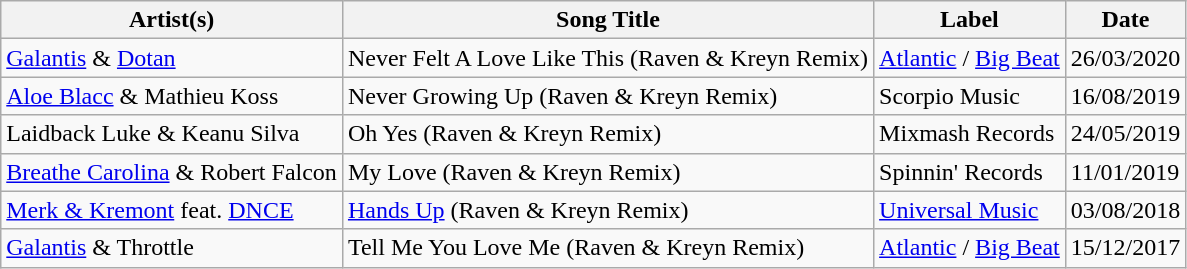<table class="wikitable">
<tr>
<th>Artist(s)</th>
<th>Song Title</th>
<th>Label</th>
<th>Date</th>
</tr>
<tr>
<td><a href='#'>Galantis</a> & <a href='#'>Dotan</a></td>
<td>Never Felt A Love Like This (Raven & Kreyn Remix)</td>
<td><a href='#'>Atlantic</a> / <a href='#'>Big Beat</a></td>
<td>26/03/2020</td>
</tr>
<tr>
<td><a href='#'>Aloe Blacc</a> & Mathieu Koss</td>
<td>Never Growing Up (Raven & Kreyn Remix)</td>
<td>Scorpio Music</td>
<td>16/08/2019</td>
</tr>
<tr>
<td>Laidback Luke & Keanu Silva</td>
<td>Oh Yes (Raven & Kreyn Remix)</td>
<td>Mixmash Records</td>
<td>24/05/2019</td>
</tr>
<tr>
<td><a href='#'>Breathe Carolina</a> & Robert Falcon</td>
<td>My Love (Raven & Kreyn Remix)</td>
<td>Spinnin' Records</td>
<td>11/01/2019</td>
</tr>
<tr>
<td><a href='#'>Merk & Kremont</a> feat. <a href='#'>DNCE</a></td>
<td><a href='#'>Hands Up</a> (Raven & Kreyn Remix)</td>
<td><a href='#'>Universal Music</a></td>
<td>03/08/2018</td>
</tr>
<tr>
<td><a href='#'>Galantis</a> & Throttle</td>
<td>Tell Me You Love Me (Raven & Kreyn Remix)</td>
<td><a href='#'>Atlantic</a> / <a href='#'>Big Beat</a></td>
<td>15/12/2017</td>
</tr>
</table>
